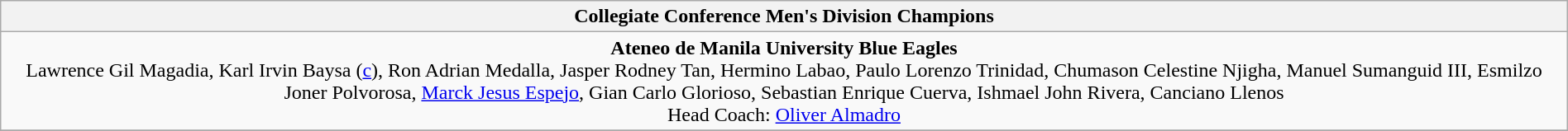<table class=wikitable style="text-align:center; margin:auto">
<tr>
<th>Collegiate Conference Men's Division Champions</th>
</tr>
<tr>
<td><strong>Ateneo de Manila University Blue Eagles</strong><br>Lawrence Gil Magadia, Karl Irvin Baysa (<a href='#'>c</a>), Ron Adrian Medalla, Jasper Rodney Tan, Hermino Labao, Paulo Lorenzo Trinidad, Chumason Celestine Njigha, Manuel Sumanguid III, Esmilzo Joner Polvorosa, <a href='#'>Marck Jesus Espejo</a>, Gian Carlo Glorioso, Sebastian Enrique Cuerva, Ishmael John Rivera, Canciano Llenos<br>Head Coach: <a href='#'>Oliver Almadro</a></td>
</tr>
<tr>
</tr>
</table>
